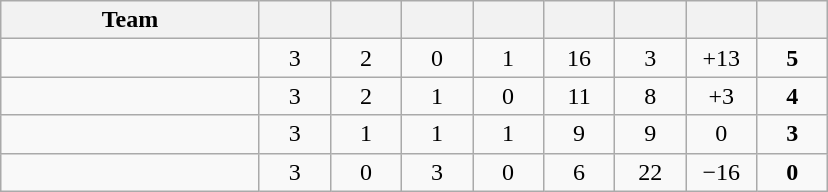<table class="wikitable" style="text-align:center;">
<tr>
<th width=165>Team</th>
<th width=40></th>
<th width=40></th>
<th width=40></th>
<th width=40></th>
<th width=40></th>
<th width=40></th>
<th width=40></th>
<th width=40></th>
</tr>
<tr>
<td style="text-align:left;"></td>
<td>3</td>
<td>2</td>
<td>0</td>
<td>1</td>
<td>16</td>
<td>3</td>
<td>+13</td>
<td><strong>5</strong></td>
</tr>
<tr>
<td style="text-align:left;"></td>
<td>3</td>
<td>2</td>
<td>1</td>
<td>0</td>
<td>11</td>
<td>8</td>
<td>+3</td>
<td><strong>4</strong></td>
</tr>
<tr>
<td style="text-align:left;"></td>
<td>3</td>
<td>1</td>
<td>1</td>
<td>1</td>
<td>9</td>
<td>9</td>
<td>0</td>
<td><strong>3</strong></td>
</tr>
<tr>
<td style="text-align:left;"></td>
<td>3</td>
<td>0</td>
<td>3</td>
<td>0</td>
<td>6</td>
<td>22</td>
<td>−16</td>
<td><strong>0</strong></td>
</tr>
</table>
